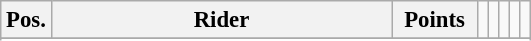<table class="wikitable" style="font-size: 95%">
<tr valign=top >
<th width=20px valign=middle>Pos.</th>
<th width=220px valign=middle>Rider</th>
<th width=50px valign=middle>Points</th>
<td></td>
<td></td>
<td></td>
<td></td>
<td></td>
</tr>
<tr>
</tr>
<tr>
</tr>
</table>
